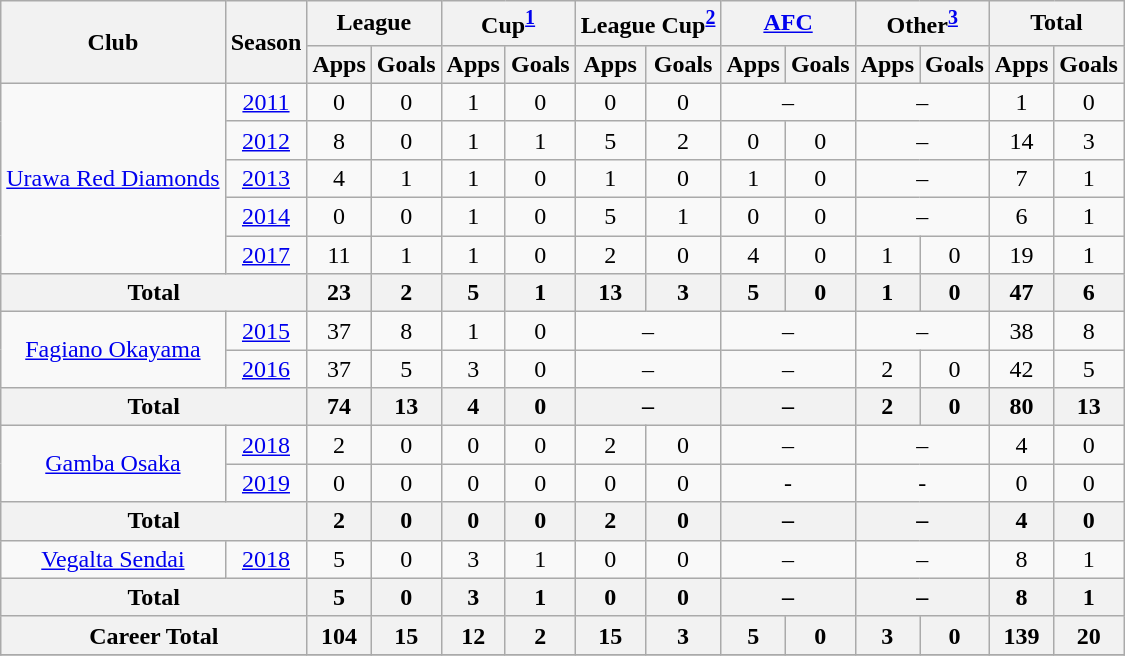<table class="wikitable" style="text-align:center;">
<tr>
<th rowspan="2">Club</th>
<th rowspan="2">Season</th>
<th colspan="2">League</th>
<th colspan="2">Cup<sup><a href='#'>1</a></sup></th>
<th colspan="2">League Cup<sup><a href='#'>2</a></sup></th>
<th colspan="2"><a href='#'>AFC</a></th>
<th colspan="2">Other<sup><a href='#'>3</a></sup></th>
<th colspan="2">Total</th>
</tr>
<tr>
<th>Apps</th>
<th>Goals</th>
<th>Apps</th>
<th>Goals</th>
<th>Apps</th>
<th>Goals</th>
<th>Apps</th>
<th>Goals</th>
<th>Apps</th>
<th>Goals</th>
<th>Apps</th>
<th>Goals</th>
</tr>
<tr>
<td rowspan="5"><a href='#'>Urawa Red Diamonds</a></td>
<td><a href='#'>2011</a></td>
<td>0</td>
<td>0</td>
<td>1</td>
<td>0</td>
<td>0</td>
<td>0</td>
<td colspan="2">–</td>
<td colspan="2">–</td>
<td>1</td>
<td>0</td>
</tr>
<tr>
<td><a href='#'>2012</a></td>
<td>8</td>
<td>0</td>
<td>1</td>
<td>1</td>
<td>5</td>
<td>2</td>
<td>0</td>
<td>0</td>
<td colspan="2">–</td>
<td>14</td>
<td>3</td>
</tr>
<tr>
<td><a href='#'>2013</a></td>
<td>4</td>
<td>1</td>
<td>1</td>
<td>0</td>
<td>1</td>
<td>0</td>
<td>1</td>
<td>0</td>
<td colspan="2">–</td>
<td>7</td>
<td>1</td>
</tr>
<tr>
<td><a href='#'>2014</a></td>
<td>0</td>
<td>0</td>
<td>1</td>
<td>0</td>
<td>5</td>
<td>1</td>
<td>0</td>
<td>0</td>
<td colspan="2">–</td>
<td>6</td>
<td>1</td>
</tr>
<tr>
<td><a href='#'>2017</a></td>
<td>11</td>
<td>1</td>
<td>1</td>
<td>0</td>
<td>2</td>
<td>0</td>
<td>4</td>
<td>0</td>
<td>1</td>
<td>0</td>
<td>19</td>
<td>1</td>
</tr>
<tr>
<th colspan="2">Total</th>
<th>23</th>
<th>2</th>
<th>5</th>
<th>1</th>
<th>13</th>
<th>3</th>
<th>5</th>
<th>0</th>
<th>1</th>
<th>0</th>
<th>47</th>
<th>6</th>
</tr>
<tr>
<td rowspan="2"><a href='#'>Fagiano Okayama</a></td>
<td><a href='#'>2015</a></td>
<td>37</td>
<td>8</td>
<td>1</td>
<td>0</td>
<td colspan="2">–</td>
<td colspan="2">–</td>
<td colspan="2">–</td>
<td>38</td>
<td>8</td>
</tr>
<tr>
<td><a href='#'>2016</a></td>
<td>37</td>
<td>5</td>
<td>3</td>
<td>0</td>
<td colspan="2">–</td>
<td colspan="2">–</td>
<td>2</td>
<td>0</td>
<td>42</td>
<td>5</td>
</tr>
<tr>
<th colspan="2">Total</th>
<th>74</th>
<th>13</th>
<th>4</th>
<th>0</th>
<th colspan="2">–</th>
<th colspan="2">–</th>
<th>2</th>
<th>0</th>
<th>80</th>
<th>13</th>
</tr>
<tr>
<td rowspan="2"><a href='#'>Gamba Osaka</a></td>
<td><a href='#'>2018</a></td>
<td>2</td>
<td>0</td>
<td>0</td>
<td>0</td>
<td>2</td>
<td>0</td>
<td colspan="2">–</td>
<td colspan="2">–</td>
<td>4</td>
<td>0</td>
</tr>
<tr>
<td><a href='#'>2019</a></td>
<td>0</td>
<td>0</td>
<td>0</td>
<td>0</td>
<td>0</td>
<td>0</td>
<td colspan="2">-</td>
<td colspan="2">-</td>
<td>0</td>
<td>0</td>
</tr>
<tr>
<th colspan="2">Total</th>
<th>2</th>
<th>0</th>
<th>0</th>
<th>0</th>
<th>2</th>
<th>0</th>
<th colspan="2">–</th>
<th colspan="2">–</th>
<th>4</th>
<th>0</th>
</tr>
<tr>
<td rowspan="1"><a href='#'>Vegalta Sendai</a></td>
<td><a href='#'>2018</a></td>
<td>5</td>
<td>0</td>
<td>3</td>
<td>1</td>
<td>0</td>
<td>0</td>
<td colspan="2">–</td>
<td colspan="2">–</td>
<td>8</td>
<td>1</td>
</tr>
<tr>
<th colspan="2">Total</th>
<th>5</th>
<th>0</th>
<th>3</th>
<th>1</th>
<th>0</th>
<th>0</th>
<th colspan="2">–</th>
<th colspan="2">–</th>
<th>8</th>
<th>1</th>
</tr>
<tr>
<th colspan="2">Career Total</th>
<th>104</th>
<th>15</th>
<th>12</th>
<th>2</th>
<th>15</th>
<th>3</th>
<th>5</th>
<th>0</th>
<th>3</th>
<th>0</th>
<th>139</th>
<th>20</th>
</tr>
<tr>
</tr>
</table>
